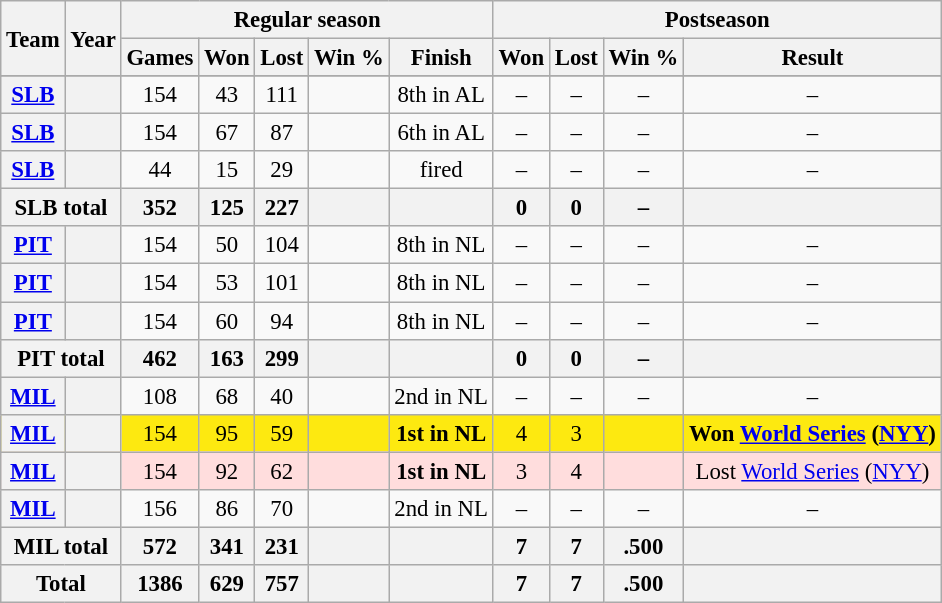<table class="wikitable" style="font-size: 95%; text-align:center;">
<tr>
<th rowspan="2">Team</th>
<th rowspan="2">Year</th>
<th colspan="5">Regular season</th>
<th colspan="4">Postseason</th>
</tr>
<tr>
<th>Games</th>
<th>Won</th>
<th>Lost</th>
<th>Win %</th>
<th>Finish</th>
<th>Won</th>
<th>Lost</th>
<th>Win %</th>
<th>Result</th>
</tr>
<tr>
</tr>
<tr>
<th><a href='#'>SLB</a></th>
<th></th>
<td>154</td>
<td>43</td>
<td>111</td>
<td></td>
<td>8th in AL</td>
<td>–</td>
<td>–</td>
<td>–</td>
<td>–</td>
</tr>
<tr>
<th><a href='#'>SLB</a></th>
<th></th>
<td>154</td>
<td>67</td>
<td>87</td>
<td></td>
<td>6th in AL</td>
<td>–</td>
<td>–</td>
<td>–</td>
<td>–</td>
</tr>
<tr>
<th><a href='#'>SLB</a></th>
<th></th>
<td>44</td>
<td>15</td>
<td>29</td>
<td></td>
<td>fired</td>
<td>–</td>
<td>–</td>
<td>–</td>
<td>–</td>
</tr>
<tr>
<th colspan="2">SLB total</th>
<th>352</th>
<th>125</th>
<th>227</th>
<th></th>
<th></th>
<th>0</th>
<th>0</th>
<th>–</th>
<th></th>
</tr>
<tr>
<th><a href='#'>PIT</a></th>
<th></th>
<td>154</td>
<td>50</td>
<td>104</td>
<td></td>
<td>8th in NL</td>
<td>–</td>
<td>–</td>
<td>–</td>
<td>–</td>
</tr>
<tr>
<th><a href='#'>PIT</a></th>
<th></th>
<td>154</td>
<td>53</td>
<td>101</td>
<td></td>
<td>8th in NL</td>
<td>–</td>
<td>–</td>
<td>–</td>
<td>–</td>
</tr>
<tr>
<th><a href='#'>PIT</a></th>
<th></th>
<td>154</td>
<td>60</td>
<td>94</td>
<td></td>
<td>8th in NL</td>
<td>–</td>
<td>–</td>
<td>–</td>
<td>–</td>
</tr>
<tr>
<th colspan="2">PIT total</th>
<th>462</th>
<th>163</th>
<th>299</th>
<th></th>
<th></th>
<th>0</th>
<th>0</th>
<th>–</th>
<th></th>
</tr>
<tr>
<th><a href='#'>MIL</a></th>
<th></th>
<td>108</td>
<td>68</td>
<td>40</td>
<td></td>
<td>2nd in NL</td>
<td>–</td>
<td>–</td>
<td>–</td>
<td>–</td>
</tr>
<tr style="background:#fde910">
<th><a href='#'>MIL</a></th>
<th></th>
<td>154</td>
<td>95</td>
<td>59</td>
<td></td>
<td><strong>1st in NL</strong></td>
<td>4</td>
<td>3</td>
<td></td>
<td><strong>Won <a href='#'>World Series</a> (<a href='#'>NYY</a>)</strong></td>
</tr>
<tr style="background:#fdd">
<th><a href='#'>MIL</a></th>
<th></th>
<td>154</td>
<td>92</td>
<td>62</td>
<td></td>
<td><strong>1st in NL</strong></td>
<td>3</td>
<td>4</td>
<td></td>
<td>Lost <a href='#'>World Series</a> (<a href='#'>NYY</a>)</td>
</tr>
<tr>
<th><a href='#'>MIL</a></th>
<th></th>
<td>156</td>
<td>86</td>
<td>70</td>
<td></td>
<td>2nd in NL</td>
<td>–</td>
<td>–</td>
<td>–</td>
<td>–</td>
</tr>
<tr>
<th colspan="2">MIL total</th>
<th>572</th>
<th>341</th>
<th>231</th>
<th></th>
<th></th>
<th>7</th>
<th>7</th>
<th>.500</th>
<th></th>
</tr>
<tr>
<th colspan="2">Total</th>
<th>1386</th>
<th>629</th>
<th>757</th>
<th></th>
<th></th>
<th>7</th>
<th>7</th>
<th>.500</th>
<th></th>
</tr>
</table>
